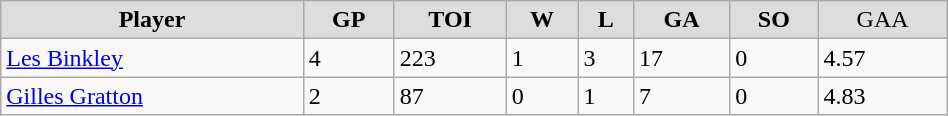<table class="wikitable" width="50%">
<tr align="center"  bgcolor="#dddddd">
<td><strong>Player</strong></td>
<td><strong>GP</strong></td>
<td><strong>TOI</strong></td>
<td><strong>W</strong></td>
<td><strong>L</strong></td>
<td><strong>GA</strong></td>
<td><strong>SO</strong></td>
<td>GAA</td>
</tr>
<tr>
<td><a href='#'>Les Binkley</a></td>
<td>4</td>
<td>223</td>
<td>1</td>
<td>3</td>
<td>17</td>
<td>0</td>
<td>4.57</td>
</tr>
<tr>
<td><a href='#'>Gilles Gratton</a></td>
<td>2</td>
<td>87</td>
<td>0</td>
<td>1</td>
<td>7</td>
<td>0</td>
<td>4.83</td>
</tr>
</table>
